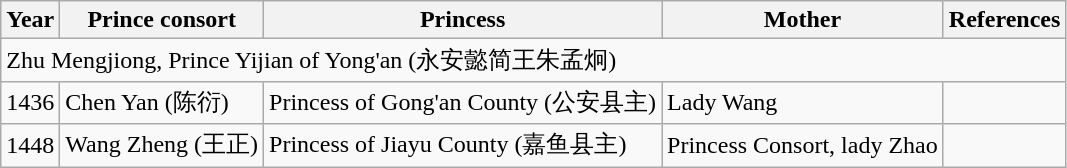<table class="wikitable">
<tr>
<th>Year</th>
<th>Prince consort</th>
<th>Princess</th>
<th>Mother</th>
<th>References</th>
</tr>
<tr>
<td colspan="5">Zhu Mengjiong, Prince Yijian of Yong'an (永安懿简王朱孟炯)</td>
</tr>
<tr>
<td>1436</td>
<td>Chen Yan (陈衍)</td>
<td>Princess of Gong'an County (公安县主)</td>
<td>Lady Wang</td>
<td></td>
</tr>
<tr>
<td>1448</td>
<td>Wang Zheng (王正)</td>
<td>Princess of Jiayu County (嘉鱼县主)</td>
<td>Princess Consort, lady Zhao</td>
<td></td>
</tr>
</table>
